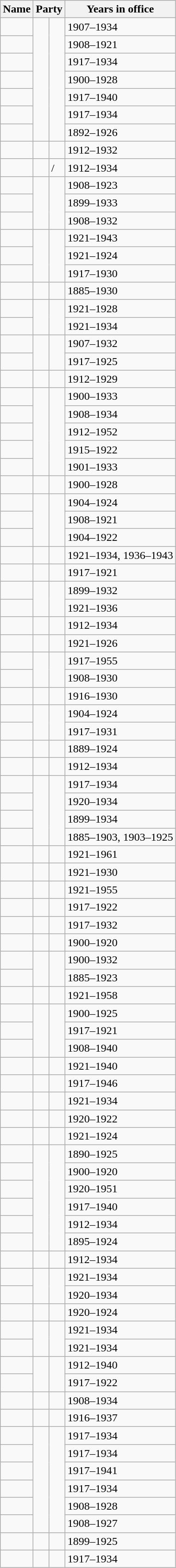<table class="wikitable sortable">
<tr>
<th>Name</th>
<th colspan=2>Party</th>
<th>Years in office</th>
</tr>
<tr>
<td></td>
<td rowspan="7" > </td>
<td rowspan="7"></td>
<td>1907–1934</td>
</tr>
<tr>
<td></td>
<td>1908–1921</td>
</tr>
<tr>
<td></td>
<td>1917–1934</td>
</tr>
<tr>
<td></td>
<td>1900–1928</td>
</tr>
<tr>
<td></td>
<td>1917–1940</td>
</tr>
<tr>
<td></td>
<td>1917–1934</td>
</tr>
<tr>
<td></td>
<td>1892–1926</td>
</tr>
<tr>
<td></td>
<td> </td>
<td></td>
<td>1912–1932</td>
</tr>
<tr>
<td></td>
<td> </td>
<td> / </td>
<td>1912–1934</td>
</tr>
<tr>
<td></td>
<td rowspan="3" > </td>
<td rowspan="3"></td>
<td>1908–1923</td>
</tr>
<tr>
<td></td>
<td>1899–1933</td>
</tr>
<tr>
<td></td>
<td>1908–1932</td>
</tr>
<tr>
<td></td>
<td rowspan="3" > </td>
<td rowspan="3"></td>
<td>1921–1943</td>
</tr>
<tr>
<td></td>
<td>1921–1924</td>
</tr>
<tr>
<td></td>
<td>1917–1930</td>
</tr>
<tr>
<td></td>
<td> </td>
<td></td>
<td>1885–1930</td>
</tr>
<tr>
<td></td>
<td rowspan="2" > </td>
<td rowspan="2"></td>
<td>1921–1928</td>
</tr>
<tr>
<td></td>
<td>1921–1934</td>
</tr>
<tr>
<td></td>
<td rowspan="2" > </td>
<td rowspan="2"></td>
<td>1907–1932</td>
</tr>
<tr>
<td></td>
<td>1917–1925</td>
</tr>
<tr>
<td></td>
<td> </td>
<td></td>
<td>1912–1929</td>
</tr>
<tr>
<td></td>
<td rowspan="5" > </td>
<td rowspan="5"></td>
<td>1900–1933</td>
</tr>
<tr>
<td></td>
<td>1908–1934</td>
</tr>
<tr>
<td></td>
<td>1912–1952</td>
</tr>
<tr>
<td></td>
<td>1915–1922</td>
</tr>
<tr>
<td></td>
<td>1901–1933</td>
</tr>
<tr>
<td></td>
<td> </td>
<td></td>
<td>1900–1928</td>
</tr>
<tr>
<td></td>
<td rowspan="3" > </td>
<td rowspan="3"></td>
<td>1904–1924</td>
</tr>
<tr>
<td></td>
<td>1908–1921</td>
</tr>
<tr>
<td></td>
<td>1904–1922</td>
</tr>
<tr>
<td></td>
<td> </td>
<td></td>
<td>1921–1934, 1936–1943</td>
</tr>
<tr>
<td></td>
<td> </td>
<td></td>
<td>1917–1921</td>
</tr>
<tr>
<td></td>
<td rowspan="2" > </td>
<td rowspan="2"></td>
<td>1899–1932</td>
</tr>
<tr>
<td></td>
<td>1921–1936</td>
</tr>
<tr>
<td></td>
<td> </td>
<td></td>
<td>1912–1934</td>
</tr>
<tr>
<td></td>
<td> </td>
<td></td>
<td>1921–1926</td>
</tr>
<tr>
<td></td>
<td rowspan="2" > </td>
<td rowspan="2"></td>
<td>1917–1955</td>
</tr>
<tr>
<td></td>
<td>1908–1930</td>
</tr>
<tr>
<td></td>
<td> </td>
<td></td>
<td>1916–1930</td>
</tr>
<tr>
<td></td>
<td rowspan="2" > </td>
<td rowspan="2"></td>
<td>1904–1924</td>
</tr>
<tr>
<td></td>
<td>1917–1931</td>
</tr>
<tr>
<td></td>
<td> </td>
<td></td>
<td>1889–1924</td>
</tr>
<tr>
<td></td>
<td> </td>
<td></td>
<td>1912–1934</td>
</tr>
<tr>
<td></td>
<td rowspan="4" > </td>
<td rowspan="4"></td>
<td>1917–1934</td>
</tr>
<tr>
<td></td>
<td>1920–1934</td>
</tr>
<tr>
<td></td>
<td>1899–1934</td>
</tr>
<tr>
<td></td>
<td>1885–1903, 1903–1925</td>
</tr>
<tr>
<td></td>
<td> </td>
<td></td>
<td>1921–1961</td>
</tr>
<tr>
<td></td>
<td> </td>
<td></td>
<td>1921–1930</td>
</tr>
<tr>
<td></td>
<td> </td>
<td></td>
<td>1921–1955</td>
</tr>
<tr>
<td></td>
<td> </td>
<td></td>
<td>1917–1922</td>
</tr>
<tr>
<td></td>
<td> </td>
<td></td>
<td>1917–1932</td>
</tr>
<tr>
<td></td>
<td> </td>
<td></td>
<td>1900–1920</td>
</tr>
<tr>
<td></td>
<td rowspan="2" > </td>
<td rowspan="2"></td>
<td>1900–1932</td>
</tr>
<tr>
<td></td>
<td>1885–1923</td>
</tr>
<tr>
<td></td>
<td> </td>
<td></td>
<td>1921–1958</td>
</tr>
<tr>
<td></td>
<td rowspan="3" > </td>
<td rowspan="3"></td>
<td>1900–1925</td>
</tr>
<tr>
<td></td>
<td>1917–1921</td>
</tr>
<tr>
<td></td>
<td>1908–1940</td>
</tr>
<tr>
<td></td>
<td> </td>
<td></td>
<td>1921–1940</td>
</tr>
<tr>
<td></td>
<td> </td>
<td></td>
<td>1917–1946</td>
</tr>
<tr>
<td></td>
<td> </td>
<td></td>
<td>1921–1934</td>
</tr>
<tr>
<td></td>
<td> </td>
<td></td>
<td>1920–1922</td>
</tr>
<tr>
<td></td>
<td> </td>
<td></td>
<td>1921–1924</td>
</tr>
<tr>
<td></td>
<td rowspan="6" > </td>
<td rowspan="6"></td>
<td>1890–1925</td>
</tr>
<tr>
<td></td>
<td>1900–1920</td>
</tr>
<tr>
<td></td>
<td>1920–1951</td>
</tr>
<tr>
<td></td>
<td>1917–1940</td>
</tr>
<tr>
<td></td>
<td>1912–1934</td>
</tr>
<tr>
<td></td>
<td>1895–1924</td>
</tr>
<tr>
<td></td>
<td> </td>
<td></td>
<td>1912–1934</td>
</tr>
<tr>
<td></td>
<td rowspan="2" > </td>
<td rowspan="2"></td>
<td>1921–1934</td>
</tr>
<tr>
<td></td>
<td>1920–1934</td>
</tr>
<tr>
<td></td>
<td> </td>
<td></td>
<td>1920–1924</td>
</tr>
<tr>
<td></td>
<td rowspan="2" > </td>
<td rowspan="2"></td>
<td>1921–1934</td>
</tr>
<tr>
<td></td>
<td>1921–1934</td>
</tr>
<tr>
<td></td>
<td rowspan="2" > </td>
<td rowspan="2"></td>
<td>1912–1940</td>
</tr>
<tr>
<td></td>
<td>1917–1922</td>
</tr>
<tr>
<td></td>
<td> </td>
<td></td>
<td>1908–1934</td>
</tr>
<tr>
<td></td>
<td> </td>
<td></td>
<td>1916–1937</td>
</tr>
<tr>
<td></td>
<td rowspan="6" > </td>
<td rowspan="6"></td>
<td>1917–1934</td>
</tr>
<tr>
<td></td>
<td>1917–1934</td>
</tr>
<tr>
<td></td>
<td>1917–1941</td>
</tr>
<tr>
<td></td>
<td>1917–1934</td>
</tr>
<tr>
<td></td>
<td>1908–1928</td>
</tr>
<tr>
<td></td>
<td>1908–1927</td>
</tr>
<tr>
<td></td>
<td> </td>
<td></td>
<td>1899–1925</td>
</tr>
<tr>
<td></td>
<td> </td>
<td></td>
<td>1917–1934</td>
</tr>
</table>
